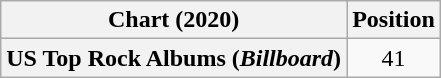<table class="wikitable plainrowheaders" style="text-align:center">
<tr>
<th scope="col">Chart (2020)</th>
<th scope="col">Position</th>
</tr>
<tr>
<th scope="row">US Top Rock Albums (<em>Billboard</em>)</th>
<td>41</td>
</tr>
</table>
